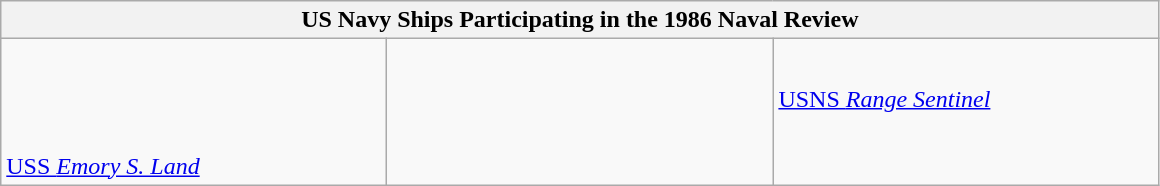<table class="wikitable">
<tr>
<th colspan="3">US Navy Ships Participating in the 1986 Naval Review</th>
</tr>
<tr>
<td style="width:250px;"><br><br>
<br>
<br>
<a href='#'>USS <em>Emory S. Land</em></a><br></td>
<td style="width:250px;"><br><br>
<br>
<br>
<br></td>
<td style="width:250px;"><br><a href='#'>USNS <em>Range Sentinel</em></a><br>
<br>
<br></td>
</tr>
</table>
